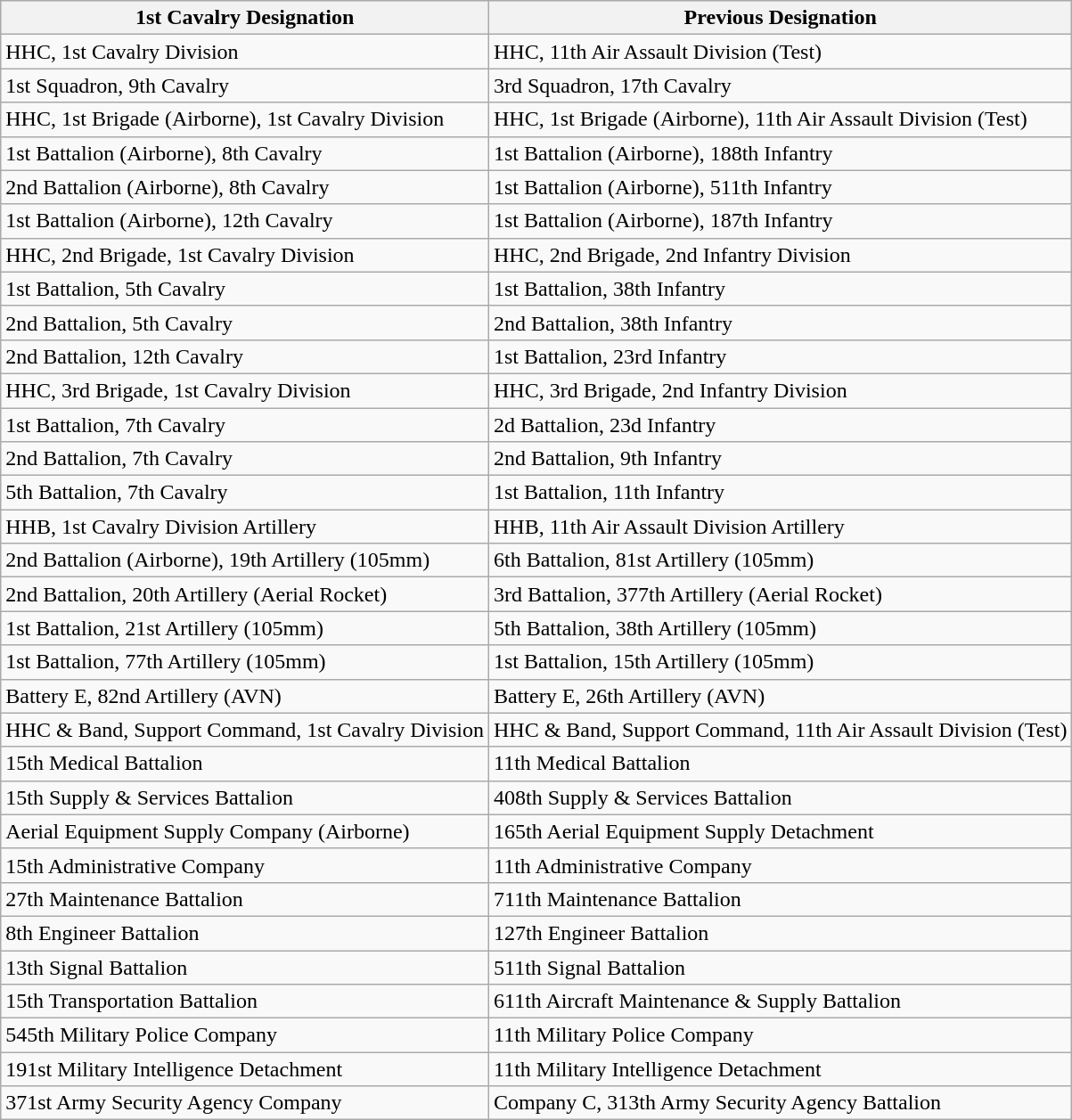<table class=wikitable>
<tr style="background:#efefef;">
<th>1st Cavalry Designation</th>
<th>Previous Designation</th>
</tr>
<tr>
<td>HHC, 1st Cavalry Division</td>
<td>HHC, 11th Air Assault Division (Test)</td>
</tr>
<tr>
<td>1st Squadron, 9th Cavalry</td>
<td>3rd Squadron, 17th Cavalry</td>
</tr>
<tr>
<td> HHC, 1st Brigade (Airborne), 1st Cavalry Division</td>
<td> HHC, 1st Brigade (Airborne), 11th Air Assault Division (Test)</td>
</tr>
<tr>
<td> 1st Battalion (Airborne), 8th Cavalry</td>
<td> 1st Battalion (Airborne), 188th Infantry</td>
</tr>
<tr>
<td> 2nd Battalion (Airborne), 8th Cavalry</td>
<td> 1st Battalion (Airborne), 511th Infantry</td>
</tr>
<tr>
<td> 1st Battalion (Airborne), 12th Cavalry</td>
<td> 1st Battalion (Airborne), 187th Infantry</td>
</tr>
<tr>
<td>HHC, 2nd Brigade, 1st Cavalry Division</td>
<td>HHC, 2nd Brigade, 2nd Infantry Division</td>
</tr>
<tr>
<td>1st Battalion, 5th Cavalry</td>
<td>1st Battalion, 38th Infantry</td>
</tr>
<tr>
<td>2nd Battalion, 5th Cavalry</td>
<td>2nd Battalion, 38th Infantry</td>
</tr>
<tr>
<td>2nd Battalion, 12th Cavalry</td>
<td>1st Battalion, 23rd Infantry</td>
</tr>
<tr>
<td>HHC, 3rd Brigade, 1st Cavalry Division</td>
<td>HHC, 3rd Brigade, 2nd Infantry Division</td>
</tr>
<tr>
<td>1st Battalion, 7th Cavalry</td>
<td>2d Battalion, 23d Infantry</td>
</tr>
<tr>
<td>2nd Battalion, 7th Cavalry</td>
<td>2nd Battalion, 9th Infantry</td>
</tr>
<tr>
<td>5th Battalion, 7th Cavalry</td>
<td>1st Battalion, 11th Infantry</td>
</tr>
<tr>
<td>HHB, 1st Cavalry Division Artillery</td>
<td>HHB, 11th Air Assault Division Artillery</td>
</tr>
<tr>
<td> 2nd Battalion (Airborne), 19th Artillery (105mm)</td>
<td>6th Battalion, 81st Artillery (105mm)</td>
</tr>
<tr>
<td>2nd Battalion, 20th Artillery (Aerial Rocket)</td>
<td>3rd Battalion, 377th Artillery (Aerial Rocket)</td>
</tr>
<tr>
<td>1st Battalion, 21st Artillery (105mm)</td>
<td>5th Battalion, 38th Artillery (105mm)</td>
</tr>
<tr>
<td>1st Battalion, 77th Artillery (105mm)</td>
<td>1st Battalion, 15th Artillery (105mm)</td>
</tr>
<tr>
<td>Battery E, 82nd Artillery (AVN)</td>
<td>Battery E, 26th Artillery (AVN)</td>
</tr>
<tr>
<td>HHC & Band, Support Command, 1st Cavalry Division</td>
<td>HHC & Band, Support Command, 11th Air Assault Division (Test)</td>
</tr>
<tr>
<td>15th Medical Battalion</td>
<td>11th Medical Battalion</td>
</tr>
<tr>
<td>15th Supply & Services Battalion</td>
<td>408th Supply & Services Battalion</td>
</tr>
<tr>
<td> Aerial Equipment Supply Company (Airborne)</td>
<td>165th Aerial Equipment Supply Detachment</td>
</tr>
<tr>
<td>15th Administrative Company</td>
<td>11th Administrative Company</td>
</tr>
<tr>
<td>27th Maintenance Battalion</td>
<td>711th Maintenance Battalion</td>
</tr>
<tr>
<td>8th Engineer Battalion</td>
<td>127th Engineer Battalion</td>
</tr>
<tr>
<td>13th Signal Battalion</td>
<td>511th Signal Battalion</td>
</tr>
<tr>
<td>15th Transportation Battalion</td>
<td>611th Aircraft Maintenance & Supply Battalion</td>
</tr>
<tr>
<td>545th Military Police Company</td>
<td>11th Military Police Company</td>
</tr>
<tr>
<td>191st Military Intelligence Detachment</td>
<td>11th Military Intelligence Detachment</td>
</tr>
<tr>
<td>371st Army Security Agency Company</td>
<td>Company C, 313th Army Security Agency Battalion</td>
</tr>
</table>
